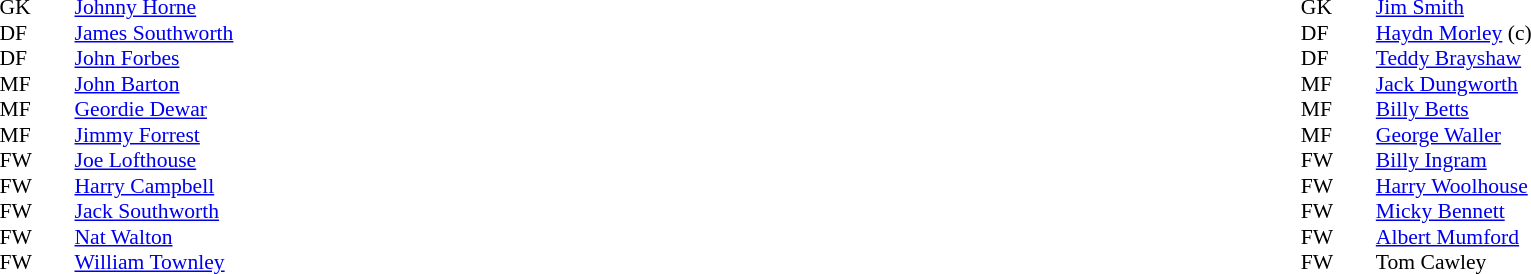<table width="100%">
<tr>
<td valign="top" width="50%"><br><table style="font-size: 90%" cellspacing="0" cellpadding="0">
<tr>
<td colspan="4"></td>
</tr>
<tr>
<th width="25"></th>
<th width="25"></th>
</tr>
<tr>
<td>GK</td>
<td></td>
<td> <a href='#'>Johnny Horne</a></td>
</tr>
<tr>
<td>DF</td>
<td></td>
<td> <a href='#'>James Southworth</a></td>
</tr>
<tr>
<td>DF</td>
<td></td>
<td> <a href='#'>John Forbes</a></td>
</tr>
<tr>
<td>MF</td>
<td></td>
<td> <a href='#'>John Barton</a></td>
</tr>
<tr>
<td>MF</td>
<td></td>
<td> <a href='#'>Geordie Dewar</a></td>
</tr>
<tr>
<td>MF</td>
<td></td>
<td> <a href='#'>Jimmy Forrest</a></td>
</tr>
<tr>
<td>FW</td>
<td></td>
<td> <a href='#'>Joe Lofthouse</a></td>
</tr>
<tr>
<td>FW</td>
<td></td>
<td> <a href='#'>Harry Campbell</a></td>
</tr>
<tr>
<td>FW</td>
<td></td>
<td> <a href='#'>Jack Southworth</a></td>
</tr>
<tr>
<td>FW</td>
<td></td>
<td> <a href='#'>Nat Walton</a></td>
</tr>
<tr>
<td>FW</td>
<td></td>
<td> <a href='#'>William Townley</a></td>
</tr>
<tr>
<td colspan=4></td>
</tr>
<tr>
<td colspan="4"></td>
</tr>
</table>
</td>
<td valign="top" width="50%"><br><table style="font-size: 90%" cellspacing="0" cellpadding="0" align=center>
<tr>
<td colspan="4"></td>
</tr>
<tr>
<th width="25"></th>
<th width="25"></th>
</tr>
<tr>
<td>GK</td>
<td></td>
<td> <a href='#'>Jim Smith</a></td>
</tr>
<tr>
<td>DF</td>
<td></td>
<td> <a href='#'>Haydn Morley</a> (c)</td>
</tr>
<tr>
<td>DF</td>
<td></td>
<td> <a href='#'>Teddy Brayshaw</a></td>
</tr>
<tr>
<td>MF</td>
<td></td>
<td> <a href='#'>Jack Dungworth</a></td>
</tr>
<tr>
<td>MF</td>
<td></td>
<td> <a href='#'>Billy Betts</a></td>
</tr>
<tr>
<td>MF</td>
<td></td>
<td> <a href='#'>George Waller</a></td>
</tr>
<tr>
<td>FW</td>
<td></td>
<td> <a href='#'>Billy Ingram</a></td>
</tr>
<tr>
<td>FW</td>
<td></td>
<td> <a href='#'>Harry Woolhouse</a></td>
</tr>
<tr>
<td>FW</td>
<td></td>
<td> <a href='#'>Micky Bennett</a></td>
</tr>
<tr>
<td>FW</td>
<td></td>
<td> <a href='#'>Albert Mumford</a></td>
</tr>
<tr>
<td>FW</td>
<td></td>
<td> Tom Cawley</td>
</tr>
<tr>
</tr>
</table>
</td>
</tr>
</table>
